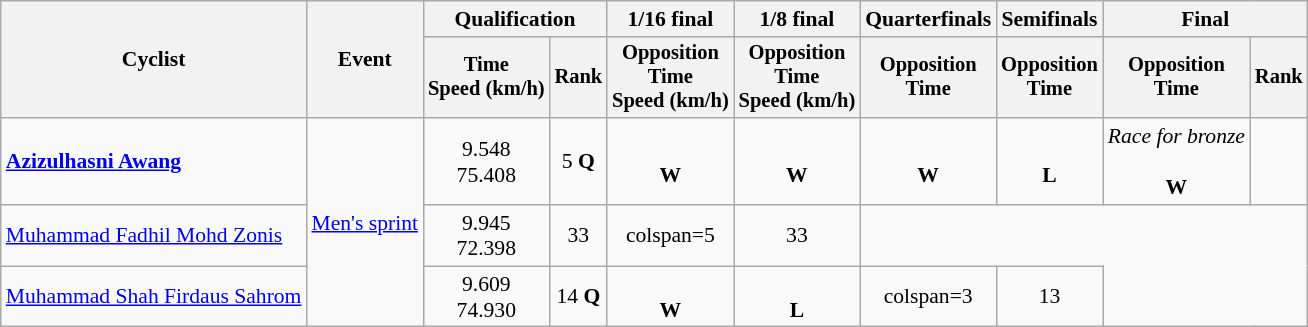<table class="wikitable" style="font-size:90%">
<tr>
<th rowspan=2>Cyclist</th>
<th rowspan=2>Event</th>
<th colspan=2>Qualification</th>
<th>1/16 final</th>
<th>1/8 final</th>
<th>Quarterfinals</th>
<th>Semifinals</th>
<th colspan=2>Final</th>
</tr>
<tr style="font-size:95%">
<th>Time<br>Speed (km/h)</th>
<th>Rank</th>
<th>Opposition<br>Time<br>Speed (km/h)</th>
<th>Opposition<br>Time<br>Speed (km/h)</th>
<th>Opposition<br>Time</th>
<th>Opposition<br>Time</th>
<th>Opposition<br>Time</th>
<th>Rank</th>
</tr>
<tr align=center>
<td align=left><strong><a href='#'>Azizulhasni Awang</a></strong></td>
<td align=left rowspan=3><a href='#'>Men's sprint</a></td>
<td>9.548<br>75.408</td>
<td>5 <strong>Q</strong></td>
<td><br><strong>W</strong></td>
<td><br><strong>W</strong></td>
<td><br><strong>W</strong></td>
<td><br><strong>L</strong></td>
<td><em>Race for bronze</em><br><br><strong>W</strong></td>
<td></td>
</tr>
<tr align=center>
<td align=left><a href='#'>Muhammad Fadhil Mohd Zonis</a></td>
<td>9.945<br>72.398</td>
<td>33</td>
<td>colspan=5 </td>
<td>33</td>
</tr>
<tr align=center>
<td align=left><a href='#'>Muhammad Shah Firdaus Sahrom</a></td>
<td>9.609<br>74.930</td>
<td>14 <strong>Q</strong></td>
<td><br><strong>W</strong></td>
<td><br><strong>L</strong></td>
<td>colspan=3 </td>
<td>13</td>
</tr>
</table>
